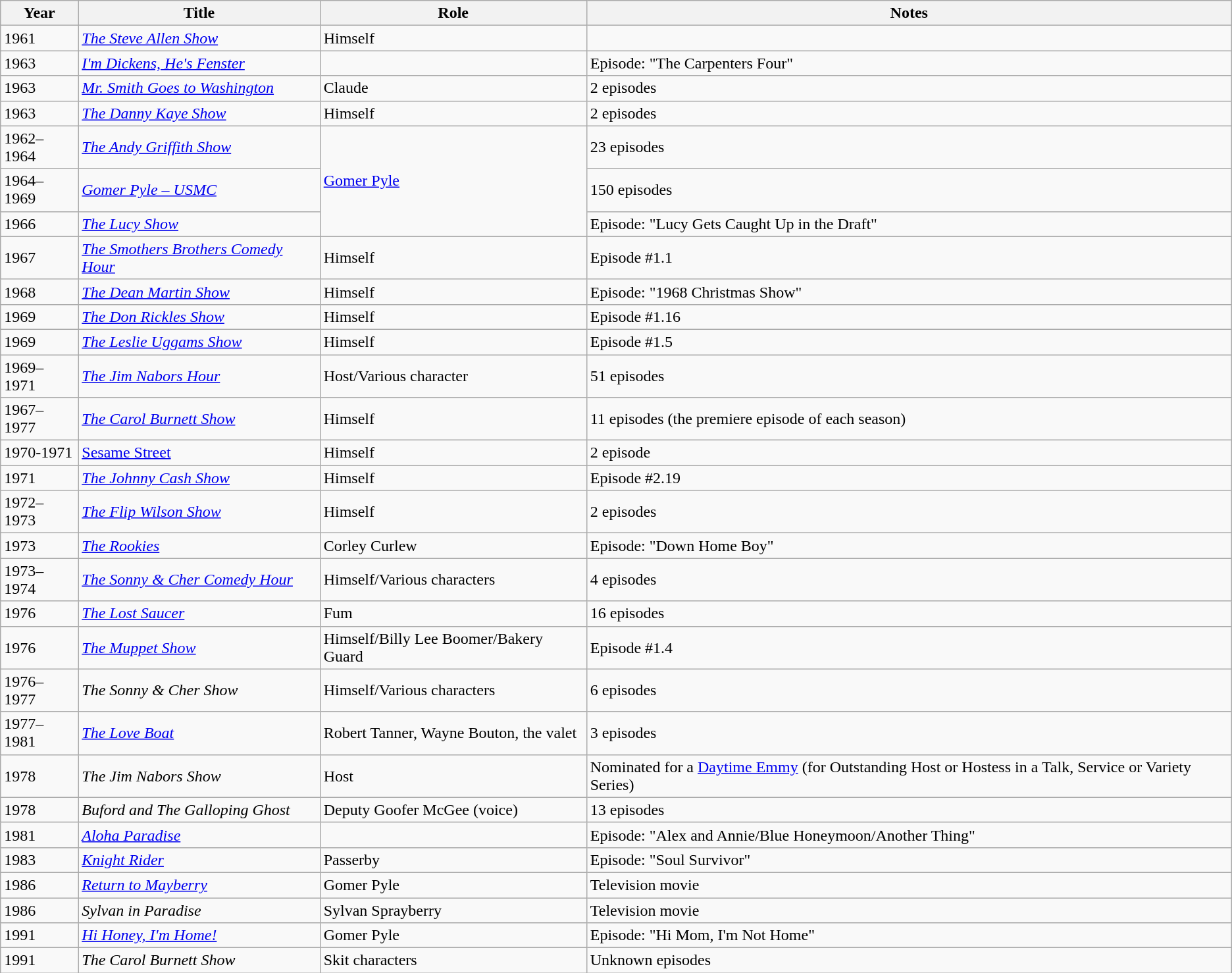<table class="wikitable sortable">
<tr>
<th>Year</th>
<th>Title</th>
<th>Role</th>
<th class="unsortable">Notes</th>
</tr>
<tr>
<td>1961</td>
<td><em><a href='#'>The Steve Allen Show</a></em></td>
<td>Himself</td>
<td></td>
</tr>
<tr>
<td>1963</td>
<td><em><a href='#'>I'm Dickens, He's Fenster</a></em></td>
<td></td>
<td>Episode: "The Carpenters Four"</td>
</tr>
<tr>
<td>1963</td>
<td><em><a href='#'>Mr. Smith Goes to Washington</a></em></td>
<td>Claude</td>
<td>2 episodes</td>
</tr>
<tr>
<td>1963</td>
<td><em><a href='#'>The Danny Kaye Show</a></em></td>
<td>Himself</td>
<td>2 episodes</td>
</tr>
<tr>
<td>1962–1964</td>
<td><em><a href='#'>The Andy Griffith Show</a></em></td>
<td rowspan="3"><a href='#'>Gomer Pyle</a></td>
<td>23 episodes</td>
</tr>
<tr>
<td>1964–1969</td>
<td><em><a href='#'>Gomer Pyle – USMC</a></em></td>
<td>150 episodes</td>
</tr>
<tr>
<td>1966</td>
<td><em><a href='#'>The Lucy Show</a></em></td>
<td>Episode: "Lucy Gets Caught Up in the Draft"</td>
</tr>
<tr>
<td>1967</td>
<td><em><a href='#'>The Smothers Brothers Comedy Hour</a></em></td>
<td>Himself</td>
<td>Episode #1.1</td>
</tr>
<tr>
<td>1968</td>
<td><em><a href='#'>The Dean Martin Show</a></em></td>
<td>Himself</td>
<td>Episode: "1968 Christmas Show"</td>
</tr>
<tr>
<td>1969</td>
<td><em><a href='#'>The Don Rickles Show</a></em></td>
<td>Himself</td>
<td>Episode #1.16</td>
</tr>
<tr>
<td>1969</td>
<td><em><a href='#'>The Leslie Uggams Show</a></em></td>
<td>Himself</td>
<td>Episode #1.5</td>
</tr>
<tr>
<td>1969–1971</td>
<td><em><a href='#'>The Jim Nabors Hour</a></em></td>
<td>Host/Various character</td>
<td>51 episodes</td>
</tr>
<tr>
<td>1967–1977</td>
<td><em><a href='#'>The Carol Burnett Show</a></em></td>
<td>Himself</td>
<td>11 episodes (the premiere episode of each season)</td>
</tr>
<tr>
<td>1970-1971</td>
<td><a href='#'>Sesame Street</a></td>
<td>Himself</td>
<td>2 episode</td>
</tr>
<tr>
<td>1971</td>
<td><em><a href='#'>The Johnny Cash Show</a></em></td>
<td>Himself</td>
<td>Episode #2.19</td>
</tr>
<tr>
<td>1972–1973</td>
<td><em><a href='#'>The Flip Wilson Show</a></em></td>
<td>Himself</td>
<td>2 episodes</td>
</tr>
<tr>
<td>1973</td>
<td><em><a href='#'>The Rookies</a></em></td>
<td>Corley Curlew</td>
<td>Episode: "Down Home Boy"</td>
</tr>
<tr>
<td>1973–1974</td>
<td><em><a href='#'>The Sonny & Cher Comedy Hour</a></em></td>
<td>Himself/Various characters</td>
<td>4 episodes</td>
</tr>
<tr>
<td>1976</td>
<td><em><a href='#'>The Lost Saucer</a></em></td>
<td>Fum</td>
<td>16 episodes</td>
</tr>
<tr>
<td>1976</td>
<td><em><a href='#'>The Muppet Show</a></em></td>
<td>Himself/Billy Lee Boomer/Bakery Guard</td>
<td>Episode #1.4</td>
</tr>
<tr>
<td>1976–1977</td>
<td><em>The Sonny & Cher Show</em></td>
<td>Himself/Various characters</td>
<td>6 episodes</td>
</tr>
<tr>
<td>1977–1981</td>
<td><em><a href='#'>The Love Boat</a></em></td>
<td>Robert Tanner, Wayne Bouton, the valet</td>
<td>3 episodes</td>
</tr>
<tr>
<td>1978</td>
<td><em>The Jim Nabors Show</em></td>
<td>Host</td>
<td>Nominated for a <a href='#'>Daytime Emmy</a> (for Outstanding Host or Hostess in a Talk, Service or Variety Series)</td>
</tr>
<tr>
<td>1978</td>
<td><em>Buford and The Galloping Ghost</em></td>
<td>Deputy Goofer McGee (voice)</td>
<td>13 episodes</td>
</tr>
<tr>
<td>1981</td>
<td><em><a href='#'>Aloha Paradise</a></em></td>
<td></td>
<td>Episode: "Alex and Annie/Blue Honeymoon/Another Thing"</td>
</tr>
<tr>
<td>1983</td>
<td><em><a href='#'>Knight Rider</a></em></td>
<td>Passerby</td>
<td>Episode: "Soul Survivor"</td>
</tr>
<tr>
<td>1986</td>
<td><em><a href='#'>Return to Mayberry</a></em></td>
<td>Gomer Pyle</td>
<td>Television movie</td>
</tr>
<tr>
<td>1986</td>
<td><em>Sylvan in Paradise</em></td>
<td>Sylvan Sprayberry</td>
<td>Television movie</td>
</tr>
<tr>
<td>1991</td>
<td><em><a href='#'>Hi Honey, I'm Home!</a></em></td>
<td>Gomer Pyle</td>
<td>Episode: "Hi Mom, I'm Not Home"</td>
</tr>
<tr>
<td>1991</td>
<td><em>The Carol Burnett Show</em></td>
<td>Skit characters</td>
<td>Unknown episodes</td>
</tr>
</table>
